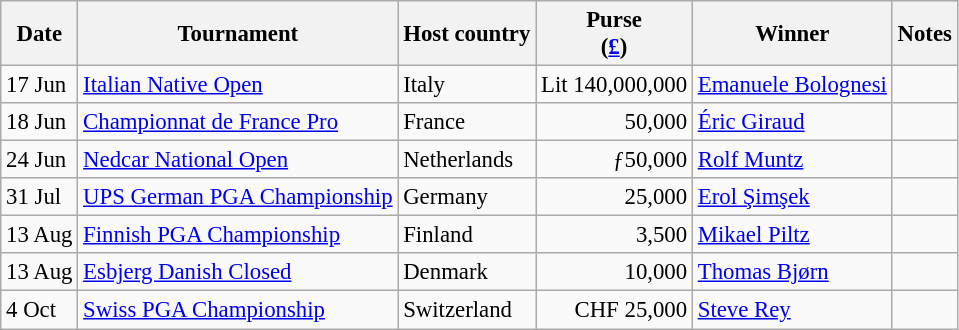<table class="wikitable" style="font-size:95%">
<tr>
<th>Date</th>
<th>Tournament</th>
<th>Host country</th>
<th>Purse<br>(<a href='#'>£</a>)</th>
<th>Winner</th>
<th>Notes</th>
</tr>
<tr>
<td>17 Jun</td>
<td><a href='#'>Italian Native Open</a></td>
<td>Italy</td>
<td align=right>Lit 140,000,000</td>
<td> <a href='#'>Emanuele Bolognesi</a></td>
<td></td>
</tr>
<tr>
<td>18 Jun</td>
<td><a href='#'>Championnat de France Pro</a></td>
<td>France</td>
<td align=right>50,000</td>
<td> <a href='#'>Éric Giraud</a></td>
<td></td>
</tr>
<tr>
<td>24 Jun</td>
<td><a href='#'>Nedcar National Open</a></td>
<td>Netherlands</td>
<td align=right>ƒ50,000</td>
<td> <a href='#'>Rolf Muntz</a></td>
<td></td>
</tr>
<tr>
<td>31 Jul</td>
<td><a href='#'>UPS German PGA Championship</a></td>
<td>Germany</td>
<td align=right>25,000</td>
<td> <a href='#'>Erol Şimşek</a></td>
<td></td>
</tr>
<tr>
<td>13 Aug</td>
<td><a href='#'>Finnish PGA Championship</a></td>
<td>Finland</td>
<td align=right>3,500</td>
<td> <a href='#'>Mikael Piltz</a></td>
<td></td>
</tr>
<tr>
<td>13 Aug</td>
<td><a href='#'>Esbjerg Danish Closed</a></td>
<td>Denmark</td>
<td align=right>10,000</td>
<td> <a href='#'>Thomas Bjørn</a></td>
<td></td>
</tr>
<tr>
<td>4 Oct</td>
<td><a href='#'>Swiss PGA Championship</a></td>
<td>Switzerland</td>
<td align=right>CHF 25,000</td>
<td> <a href='#'>Steve Rey</a></td>
<td></td>
</tr>
</table>
